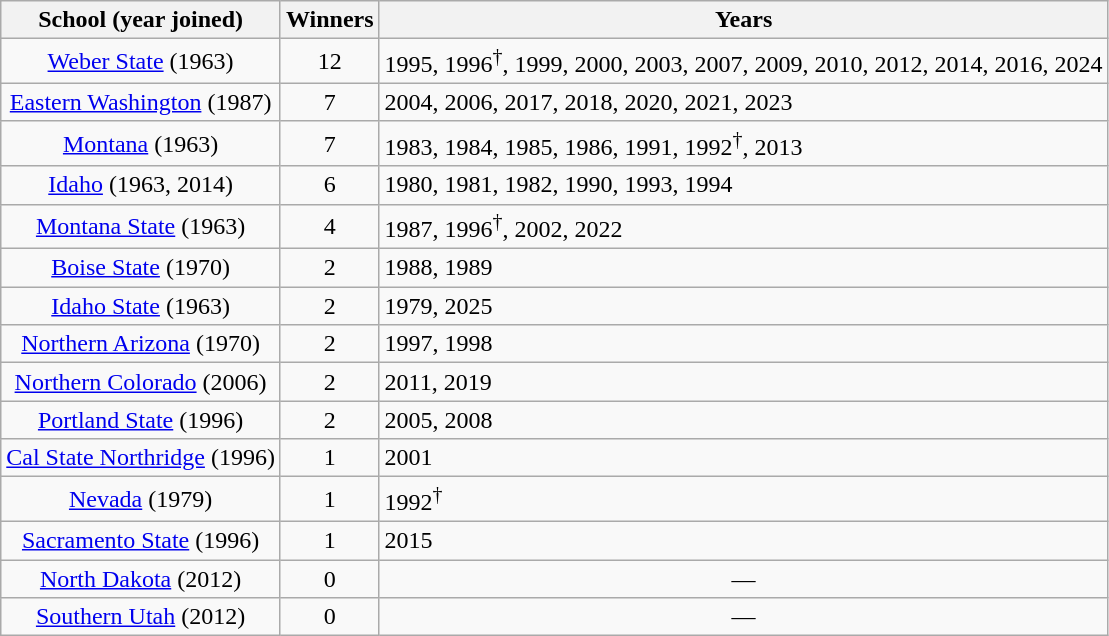<table class="wikitable">
<tr>
<th>School (year joined)</th>
<th>Winners</th>
<th>Years</th>
</tr>
<tr align="center">
<td><a href='#'>Weber State</a> (1963)</td>
<td>12</td>
<td align="left">1995, 1996<sup>†</sup>, 1999, 2000, 2003, 2007, 2009, 2010, 2012, 2014, 2016, 2024</td>
</tr>
<tr align="center">
<td><a href='#'>Eastern Washington</a> (1987)</td>
<td>7</td>
<td align="left">2004, 2006, 2017, 2018, 2020, 2021, 2023</td>
</tr>
<tr align="center">
<td><a href='#'>Montana</a> (1963)</td>
<td>7</td>
<td align="left">1983, 1984, 1985, 1986, 1991, 1992<sup>†</sup>, 2013</td>
</tr>
<tr align="center">
<td><a href='#'>Idaho</a> (1963, 2014)</td>
<td>6</td>
<td align="left">1980, 1981, 1982, 1990, 1993, 1994</td>
</tr>
<tr align="center">
<td><a href='#'>Montana State</a> (1963)</td>
<td>4</td>
<td align="left">1987, 1996<sup>†</sup>, 2002, 2022</td>
</tr>
<tr align="center">
<td><a href='#'>Boise State</a> (1970)</td>
<td>2</td>
<td align="left">1988, 1989</td>
</tr>
<tr align=center>
<td><a href='#'>Idaho State</a> (1963)</td>
<td>2</td>
<td align="left">1979, 2025</td>
</tr>
<tr align=center>
<td><a href='#'>Northern Arizona</a> (1970)</td>
<td>2</td>
<td align="left">1997, 1998</td>
</tr>
<tr align=center>
<td><a href='#'>Northern Colorado</a> (2006)</td>
<td>2</td>
<td align="left">2011, 2019</td>
</tr>
<tr align=center>
<td><a href='#'>Portland State</a> (1996)</td>
<td>2</td>
<td align="left">2005, 2008</td>
</tr>
<tr align=center>
<td><a href='#'>Cal State Northridge</a> (1996)</td>
<td>1</td>
<td align="left">2001</td>
</tr>
<tr align=center>
<td><a href='#'>Nevada</a> (1979)</td>
<td>1</td>
<td align="left">1992<sup>†</sup></td>
</tr>
<tr align=center>
<td><a href='#'>Sacramento State</a> (1996)</td>
<td>1</td>
<td align="left">2015</td>
</tr>
<tr align=center>
<td><a href='#'>North Dakota</a> (2012)</td>
<td>0</td>
<td>—</td>
</tr>
<tr align=center>
<td><a href='#'>Southern Utah</a> (2012)</td>
<td>0</td>
<td>—</td>
</tr>
</table>
